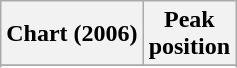<table class="wikitable sortable plainrowheaders" style="text-align:center">
<tr>
<th scope="col">Chart (2006)</th>
<th scope="col">Peak<br>position</th>
</tr>
<tr>
</tr>
<tr>
</tr>
<tr>
</tr>
<tr>
</tr>
</table>
